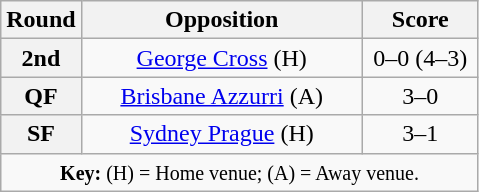<table class="wikitable plainrowheaders" style="text-align:center">
<tr>
<th scope="col" style="width:25px">Round</th>
<th scope="col" style="width:180px">Opposition</th>
<th scope="col" style="width:70px">Score</th>
</tr>
<tr>
<th scope=row style="text-align:center">2nd</th>
<td><a href='#'>George Cross</a> (H)</td>
<td>0–0 (4–3)</td>
</tr>
<tr>
<th scope=row style="text-align:center">QF</th>
<td><a href='#'>Brisbane Azzurri</a> (A)</td>
<td>3–0</td>
</tr>
<tr>
<th scope=row style="text-align:center">SF</th>
<td><a href='#'>Sydney Prague</a> (H)</td>
<td>3–1</td>
</tr>
<tr>
<td colspan="3"><small><strong>Key:</strong> (H) = Home venue; (A) = Away venue.</small></td>
</tr>
</table>
